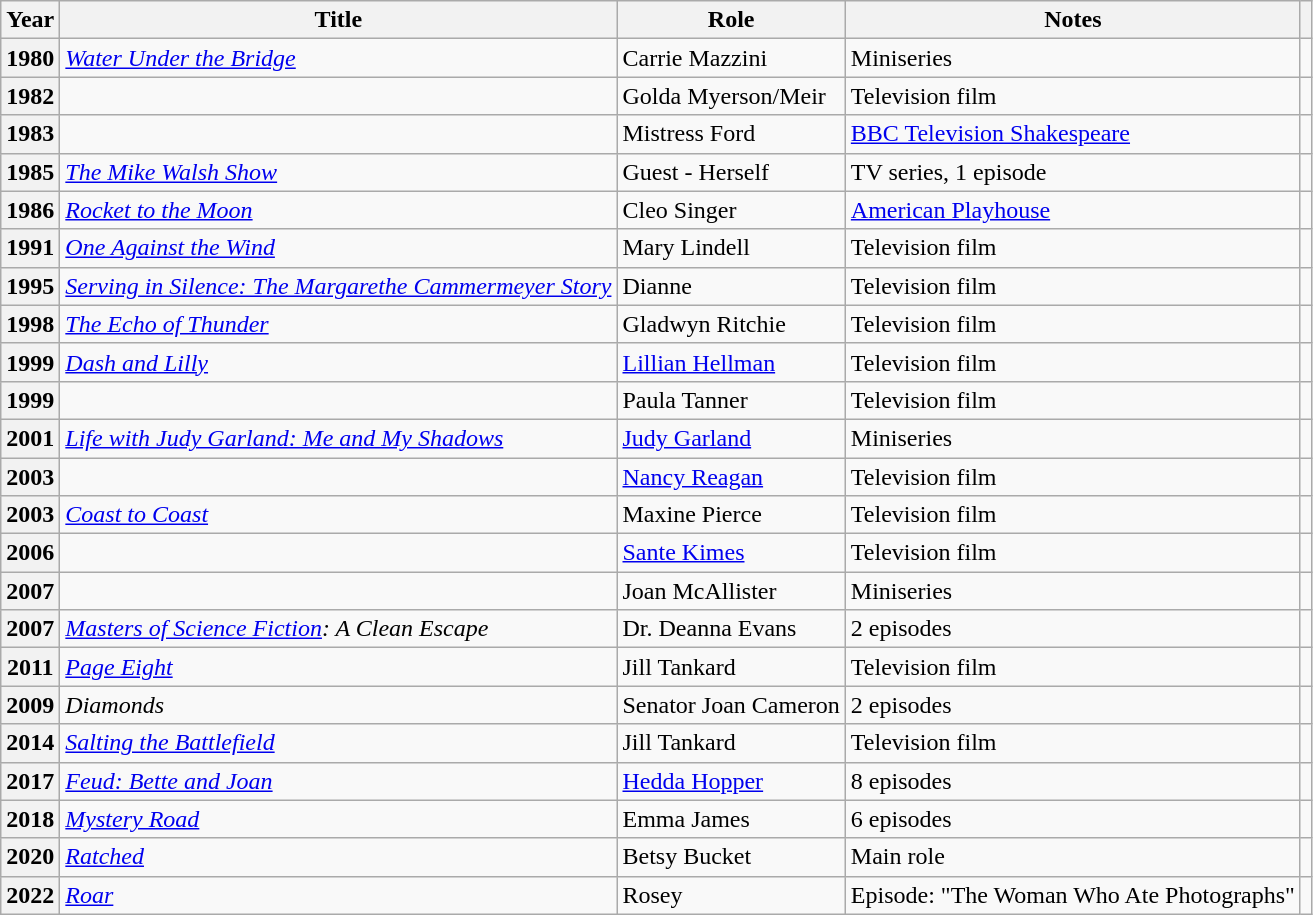<table class="wikitable plainrowheaders sortable">
<tr>
<th>Year</th>
<th>Title</th>
<th>Role</th>
<th class="unsortable">Notes</th>
<th class="unsortable"></th>
</tr>
<tr>
<th scope="row">1980</th>
<td><em><a href='#'>Water Under the Bridge</a></em></td>
<td>Carrie Mazzini</td>
<td>Miniseries</td>
<td style="text-align:center;"></td>
</tr>
<tr>
<th scope="row">1982</th>
<td><em></em></td>
<td>Golda Myerson/Meir</td>
<td>Television film</td>
<td style="text-align:center;"></td>
</tr>
<tr>
<th scope="row">1983</th>
<td><em></em></td>
<td>Mistress Ford</td>
<td><a href='#'>BBC Television Shakespeare</a></td>
<td style="text-align:center;"></td>
</tr>
<tr>
<th scope="row">1985</th>
<td><em><a href='#'>The Mike Walsh Show</a></em></td>
<td>Guest - Herself</td>
<td>TV series, 1 episode</td>
</tr>
<tr>
<th scope="row">1986</th>
<td><em><a href='#'>Rocket to the Moon</a></em></td>
<td>Cleo Singer</td>
<td><a href='#'>American Playhouse</a></td>
<td style="text-align:center;"></td>
</tr>
<tr>
<th scope="row">1991</th>
<td><em><a href='#'>One Against the Wind</a></em></td>
<td>Mary Lindell</td>
<td>Television film</td>
<td style="text-align:center;"></td>
</tr>
<tr>
<th scope="row">1995</th>
<td><em><a href='#'>Serving in Silence: The Margarethe Cammermeyer Story</a></em></td>
<td>Dianne</td>
<td>Television film</td>
<td style="text-align:center;"></td>
</tr>
<tr>
<th scope="row">1998</th>
<td><em><a href='#'>The Echo of Thunder</a></em></td>
<td>Gladwyn Ritchie</td>
<td>Television film</td>
<td style="text-align:center;"></td>
</tr>
<tr>
<th scope="row">1999</th>
<td><em><a href='#'>Dash and Lilly</a></em></td>
<td><a href='#'>Lillian Hellman</a></td>
<td>Television film</td>
<td style="text-align:center;"></td>
</tr>
<tr>
<th scope="row">1999</th>
<td><em></em></td>
<td>Paula Tanner</td>
<td>Television film</td>
<td style="text-align:center;"></td>
</tr>
<tr>
<th scope="row">2001</th>
<td><em><a href='#'>Life with Judy Garland: Me and My Shadows</a></em></td>
<td><a href='#'>Judy Garland</a></td>
<td>Miniseries</td>
<td style="text-align:center;"></td>
</tr>
<tr>
<th scope="row">2003</th>
<td><em></em></td>
<td><a href='#'>Nancy Reagan</a></td>
<td>Television film</td>
<td style="text-align:center;"></td>
</tr>
<tr>
<th scope="row">2003</th>
<td><em><a href='#'>Coast to Coast</a></em></td>
<td>Maxine Pierce</td>
<td>Television film</td>
<td style="text-align:center;"></td>
</tr>
<tr>
<th scope="row">2006</th>
<td><em></em></td>
<td><a href='#'>Sante Kimes</a></td>
<td>Television film</td>
<td style="text-align:center;"></td>
</tr>
<tr>
<th scope="row">2007</th>
<td><em></em></td>
<td>Joan McAllister</td>
<td>Miniseries</td>
<td style="text-align:center;"></td>
</tr>
<tr>
<th scope="row">2007</th>
<td><em><a href='#'>Masters of Science Fiction</a>: A Clean Escape</em></td>
<td>Dr. Deanna Evans</td>
<td>2 episodes</td>
<td style="text-align:center;"></td>
</tr>
<tr>
<th scope="row">2011</th>
<td><em><a href='#'>Page Eight</a></em></td>
<td>Jill Tankard</td>
<td>Television film</td>
<td style="text-align:center;"></td>
</tr>
<tr>
<th scope="row">2009</th>
<td><em>Diamonds</em></td>
<td>Senator Joan Cameron</td>
<td>2 episodes</td>
<td style="text-align:center;"></td>
</tr>
<tr>
<th scope="row">2014</th>
<td><em><a href='#'>Salting the Battlefield</a></em></td>
<td>Jill Tankard</td>
<td>Television film</td>
<td></td>
</tr>
<tr>
<th scope="row">2017</th>
<td><em><a href='#'>Feud: Bette and Joan</a></em></td>
<td><a href='#'>Hedda Hopper</a></td>
<td>8 episodes</td>
<td style="text-align:center;"></td>
</tr>
<tr>
<th scope="row">2018</th>
<td><em><a href='#'>Mystery Road</a></em></td>
<td>Emma James</td>
<td>6 episodes</td>
<td style="text-align:center;"></td>
</tr>
<tr>
<th scope="row">2020</th>
<td><em><a href='#'>Ratched</a></em></td>
<td>Betsy Bucket</td>
<td>Main role</td>
<td style="text-align:center;"></td>
</tr>
<tr>
<th scope="row">2022</th>
<td><em><a href='#'>Roar</a></em></td>
<td>Rosey</td>
<td>Episode: "The Woman Who Ate Photographs"</td>
<td style="text-align:center;"></td>
</tr>
</table>
